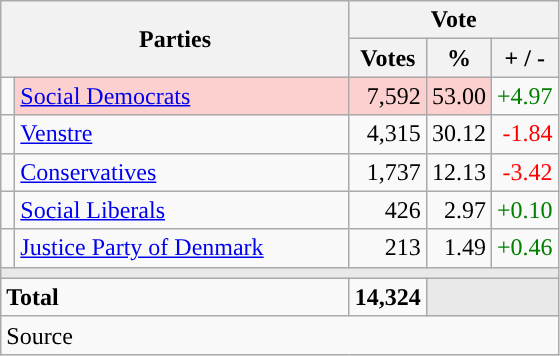<table class="wikitable" style="text-align:right;">
<tr>
<th style="text-align:centre;" rowspan="2" colspan="2" width="225">Parties</th>
<th colspan="3">Vote</th>
</tr>
<tr>
<th width="15">Votes</th>
<th width="15">%</th>
<th width="15">+ / -</th>
</tr>
<tr>
<td width="2" style="color:inherit;background:"></td>
<td bgcolor=#fbd0ce  align="left"><a href='#'>Social Democrats</a></td>
<td bgcolor=#fbd0ce>7,592</td>
<td bgcolor=#fbd0ce>53.00</td>
<td style=color:green;>+4.97</td>
</tr>
<tr>
<td width="2" style="color:inherit;background:"></td>
<td align="left"><a href='#'>Venstre</a></td>
<td>4,315</td>
<td>30.12</td>
<td style=color:red;>-1.84</td>
</tr>
<tr>
<td width="2" style="color:inherit;background:"></td>
<td align="left"><a href='#'>Conservatives</a></td>
<td>1,737</td>
<td>12.13</td>
<td style=color:red;>-3.42</td>
</tr>
<tr>
<td width="2" style="color:inherit;background:"></td>
<td align="left"><a href='#'>Social Liberals</a></td>
<td>426</td>
<td>2.97</td>
<td style=color:green;>+0.10</td>
</tr>
<tr>
<td width="2" style="color:inherit;background:"></td>
<td align="left"><a href='#'>Justice Party of Denmark</a></td>
<td>213</td>
<td>1.49</td>
<td style=color:green;>+0.46</td>
</tr>
<tr>
<td colspan="7" bgcolor="#E9E9E9"></td>
</tr>
<tr>
<td align="left" colspan="2"><strong>Total</strong></td>
<td><strong>14,324</strong></td>
<td bgcolor="#E9E9E9" colspan="2"></td>
</tr>
<tr>
<td align="left" colspan="6">Source</td>
</tr>
</table>
